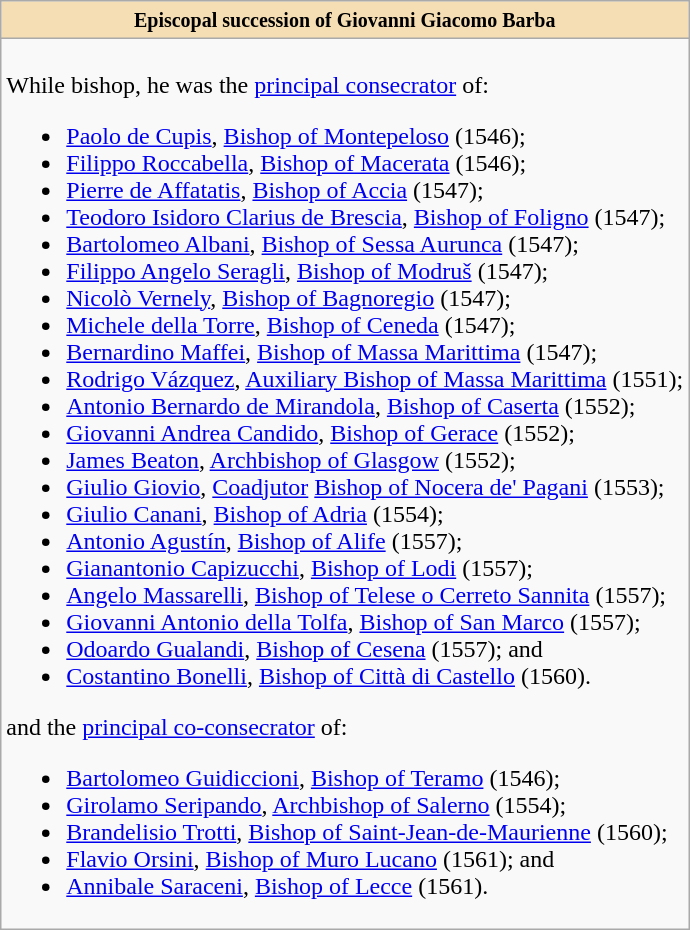<table role="presentation" class="wikitable mw-collapsible mw-collapsed"|>
<tr>
<th style="background:#F5DEB3"><small>Episcopal succession of Giovanni Giacomo Barba</small></th>
</tr>
<tr>
<td><br>While bishop, he was the <a href='#'>principal consecrator</a> of:<ul><li><a href='#'>Paolo de Cupis</a>, <a href='#'>Bishop of Montepeloso</a> (1546);</li><li><a href='#'>Filippo Roccabella</a>, <a href='#'>Bishop of Macerata</a> (1546);</li><li><a href='#'>Pierre de Affatatis</a>, <a href='#'>Bishop of Accia</a> (1547);</li><li><a href='#'>Teodoro Isidoro Clarius de Brescia</a>, <a href='#'>Bishop of Foligno</a> (1547);</li><li><a href='#'>Bartolomeo Albani</a>, <a href='#'>Bishop of Sessa Aurunca</a> (1547);</li><li><a href='#'>Filippo Angelo Seragli</a>, <a href='#'>Bishop of Modruš</a> (1547);</li><li><a href='#'>Nicolò Vernely</a>, <a href='#'>Bishop of Bagnoregio</a> (1547);</li><li><a href='#'>Michele della Torre</a>, <a href='#'>Bishop of Ceneda</a> (1547);</li><li><a href='#'>Bernardino Maffei</a>, <a href='#'>Bishop of Massa Marittima</a> (1547);</li><li><a href='#'>Rodrigo Vázquez</a>, <a href='#'>Auxiliary Bishop of Massa Marittima</a> (1551);</li><li><a href='#'>Antonio Bernardo de Mirandola</a>, <a href='#'>Bishop of Caserta</a> (1552);</li><li><a href='#'>Giovanni Andrea Candido</a>, <a href='#'>Bishop of Gerace</a> (1552);</li><li><a href='#'>James Beaton</a>, <a href='#'>Archbishop of Glasgow</a> (1552);</li><li><a href='#'>Giulio Giovio</a>, <a href='#'>Coadjutor</a> <a href='#'>Bishop of Nocera de' Pagani</a> (1553);</li><li><a href='#'>Giulio Canani</a>, <a href='#'>Bishop of Adria</a> (1554);</li><li><a href='#'>Antonio Agustín</a>, <a href='#'>Bishop of Alife</a> (1557);</li><li><a href='#'>Gianantonio Capizucchi</a>, <a href='#'>Bishop of Lodi</a> (1557);</li><li><a href='#'>Angelo Massarelli</a>, <a href='#'>Bishop of Telese o Cerreto Sannita</a> (1557);</li><li><a href='#'>Giovanni Antonio della Tolfa</a>, <a href='#'>Bishop of San Marco</a> (1557);</li><li><a href='#'>Odoardo Gualandi</a>, <a href='#'>Bishop of Cesena</a> (1557); and</li><li><a href='#'>Costantino Bonelli</a>, <a href='#'>Bishop of Città di Castello</a> (1560).</li></ul>and the <a href='#'>principal co-consecrator</a> of:<ul><li><a href='#'>Bartolomeo Guidiccioni</a>, <a href='#'>Bishop of Teramo</a> (1546);</li><li><a href='#'>Girolamo Seripando</a>, <a href='#'>Archbishop of Salerno</a> (1554);</li><li><a href='#'>Brandelisio Trotti</a>, <a href='#'>Bishop of Saint-Jean-de-Maurienne</a> (1560);</li><li><a href='#'>Flavio Orsini</a>, <a href='#'>Bishop of Muro Lucano</a> (1561); and</li><li><a href='#'>Annibale Saraceni</a>, <a href='#'>Bishop of Lecce</a> (1561).</li></ul></td>
</tr>
</table>
